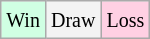<table class="wikitable">
<tr>
<td style="background-color: #d0ffe3;"><small>Win</small></td>
<td style="background-color: #f3f3f3;"><small>Draw</small></td>
<td style="background-color: #ffd0e3;"><small>Loss</small></td>
</tr>
</table>
